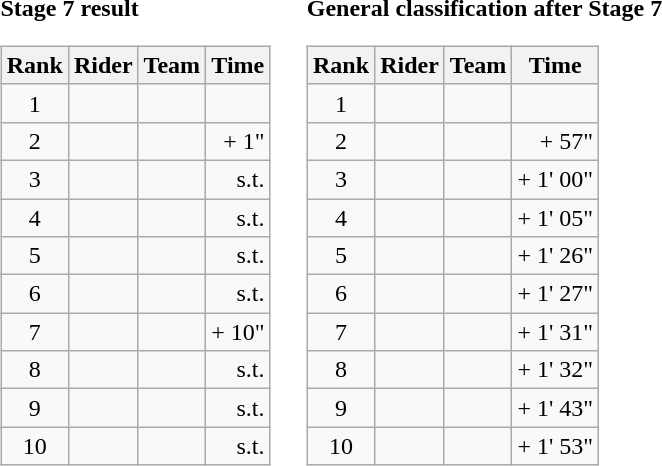<table>
<tr>
<td><strong>Stage 7 result</strong><br><table class="wikitable">
<tr>
<th scope="col">Rank</th>
<th scope="col">Rider</th>
<th scope="col">Team</th>
<th scope="col">Time</th>
</tr>
<tr>
<td style="text-align:center;">1</td>
<td></td>
<td></td>
<td style="text-align:right;"></td>
</tr>
<tr>
<td style="text-align:center;">2</td>
<td></td>
<td></td>
<td style="text-align:right;">+ 1"</td>
</tr>
<tr>
<td style="text-align:center;">3</td>
<td></td>
<td></td>
<td style="text-align:right;">s.t.</td>
</tr>
<tr>
<td style="text-align:center;">4</td>
<td></td>
<td></td>
<td style="text-align:right;">s.t.</td>
</tr>
<tr>
<td style="text-align:center;">5</td>
<td></td>
<td></td>
<td style="text-align:right;">s.t.</td>
</tr>
<tr>
<td style="text-align:center;">6</td>
<td></td>
<td></td>
<td style="text-align:right;">s.t.</td>
</tr>
<tr>
<td style="text-align:center;">7</td>
<td></td>
<td></td>
<td style="text-align:right;">+ 10"</td>
</tr>
<tr>
<td style="text-align:center;">8</td>
<td></td>
<td></td>
<td style="text-align:right;">s.t.</td>
</tr>
<tr>
<td style="text-align:center;">9</td>
<td></td>
<td></td>
<td style="text-align:right;">s.t.</td>
</tr>
<tr>
<td style="text-align:center;">10</td>
<td></td>
<td></td>
<td style="text-align:right;">s.t.</td>
</tr>
</table>
</td>
<td></td>
<td><strong>General classification after Stage 7</strong><br><table class="wikitable">
<tr>
<th scope="col">Rank</th>
<th scope="col">Rider</th>
<th scope="col">Team</th>
<th scope="col">Time</th>
</tr>
<tr>
<td style="text-align:center;">1</td>
<td></td>
<td></td>
<td style="text-align:right;"></td>
</tr>
<tr>
<td style="text-align:center;">2</td>
<td></td>
<td></td>
<td style="text-align:right;">+ 57"</td>
</tr>
<tr>
<td style="text-align:center;">3</td>
<td></td>
<td></td>
<td style="text-align:right;">+ 1' 00"</td>
</tr>
<tr>
<td style="text-align:center;">4</td>
<td></td>
<td></td>
<td style="text-align:right;">+ 1' 05"</td>
</tr>
<tr>
<td style="text-align:center;">5</td>
<td></td>
<td></td>
<td style="text-align:right;">+ 1' 26"</td>
</tr>
<tr>
<td style="text-align:center;">6</td>
<td></td>
<td></td>
<td style="text-align:right;">+ 1' 27"</td>
</tr>
<tr>
<td style="text-align:center;">7</td>
<td></td>
<td></td>
<td style="text-align:right;">+ 1' 31"</td>
</tr>
<tr>
<td style="text-align:center;">8</td>
<td></td>
<td></td>
<td style="text-align:right;">+ 1' 32"</td>
</tr>
<tr>
<td style="text-align:center;">9</td>
<td></td>
<td></td>
<td style="text-align:right;">+ 1' 43"</td>
</tr>
<tr>
<td style="text-align:center;">10</td>
<td></td>
<td></td>
<td style="text-align:right;">+ 1' 53"</td>
</tr>
</table>
</td>
</tr>
</table>
